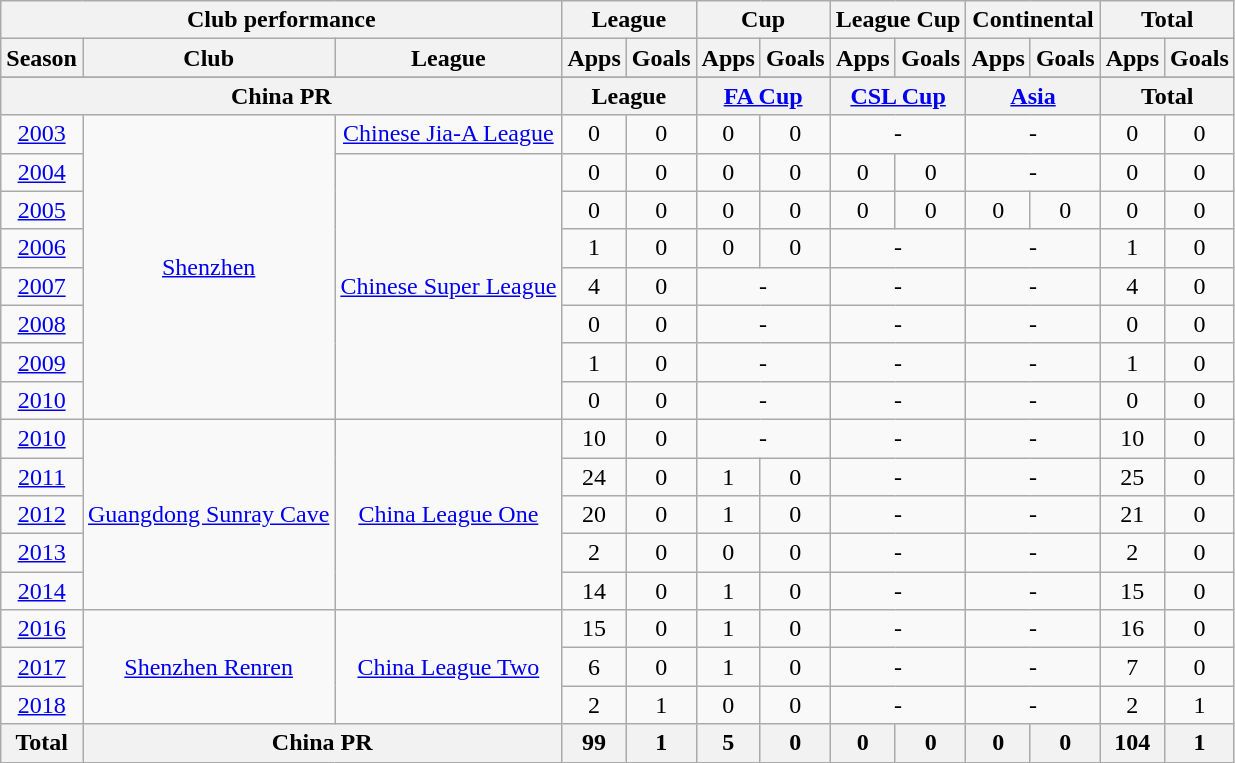<table class="wikitable" style="text-align:center">
<tr>
<th colspan=3>Club performance</th>
<th colspan=2>League</th>
<th colspan=2>Cup</th>
<th colspan=2>League Cup</th>
<th colspan=2>Continental</th>
<th colspan=2>Total</th>
</tr>
<tr>
<th>Season</th>
<th>Club</th>
<th>League</th>
<th>Apps</th>
<th>Goals</th>
<th>Apps</th>
<th>Goals</th>
<th>Apps</th>
<th>Goals</th>
<th>Apps</th>
<th>Goals</th>
<th>Apps</th>
<th>Goals</th>
</tr>
<tr>
</tr>
<tr>
<th colspan=3>China PR</th>
<th colspan=2>League</th>
<th colspan=2><a href='#'>FA Cup</a></th>
<th colspan=2><a href='#'>CSL Cup</a></th>
<th colspan=2><a href='#'>Asia</a></th>
<th colspan=2>Total</th>
</tr>
<tr>
<td><a href='#'>2003</a></td>
<td rowspan="8"><a href='#'>Shenzhen</a></td>
<td><a href='#'>Chinese Jia-A League</a></td>
<td>0</td>
<td>0</td>
<td>0</td>
<td>0</td>
<td colspan="2">-</td>
<td colspan="2">-</td>
<td>0</td>
<td>0</td>
</tr>
<tr>
<td><a href='#'>2004</a></td>
<td rowspan="7"><a href='#'>Chinese Super League</a></td>
<td>0</td>
<td>0</td>
<td>0</td>
<td>0</td>
<td>0</td>
<td>0</td>
<td colspan="2">-</td>
<td>0</td>
<td>0</td>
</tr>
<tr>
<td><a href='#'>2005</a></td>
<td>0</td>
<td>0</td>
<td>0</td>
<td>0</td>
<td>0</td>
<td>0</td>
<td>0</td>
<td>0</td>
<td>0</td>
<td>0</td>
</tr>
<tr>
<td><a href='#'>2006</a></td>
<td>1</td>
<td>0</td>
<td>0</td>
<td>0</td>
<td colspan="2">-</td>
<td colspan="2">-</td>
<td>1</td>
<td>0</td>
</tr>
<tr>
<td><a href='#'>2007</a></td>
<td>4</td>
<td>0</td>
<td colspan="2">-</td>
<td colspan="2">-</td>
<td colspan="2">-</td>
<td>4</td>
<td>0</td>
</tr>
<tr>
<td><a href='#'>2008</a></td>
<td>0</td>
<td>0</td>
<td colspan="2">-</td>
<td colspan="2">-</td>
<td colspan="2">-</td>
<td>0</td>
<td>0</td>
</tr>
<tr>
<td><a href='#'>2009</a></td>
<td>1</td>
<td>0</td>
<td colspan="2">-</td>
<td colspan="2">-</td>
<td colspan="2">-</td>
<td>1</td>
<td>0</td>
</tr>
<tr>
<td><a href='#'>2010</a></td>
<td>0</td>
<td>0</td>
<td colspan="2">-</td>
<td colspan="2">-</td>
<td colspan="2">-</td>
<td>0</td>
<td>0</td>
</tr>
<tr>
<td><a href='#'>2010</a></td>
<td rowspan="5"><a href='#'>Guangdong Sunray Cave</a></td>
<td rowspan="5"><a href='#'>China League One</a></td>
<td>10</td>
<td>0</td>
<td colspan="2">-</td>
<td colspan="2">-</td>
<td colspan="2">-</td>
<td>10</td>
<td>0</td>
</tr>
<tr>
<td><a href='#'>2011</a></td>
<td>24</td>
<td>0</td>
<td>1</td>
<td>0</td>
<td colspan="2">-</td>
<td colspan="2">-</td>
<td>25</td>
<td>0</td>
</tr>
<tr>
<td><a href='#'>2012</a></td>
<td>20</td>
<td>0</td>
<td>1</td>
<td>0</td>
<td colspan="2">-</td>
<td colspan="2">-</td>
<td>21</td>
<td>0</td>
</tr>
<tr>
<td><a href='#'>2013</a></td>
<td>2</td>
<td>0</td>
<td>0</td>
<td>0</td>
<td colspan="2">-</td>
<td colspan="2">-</td>
<td>2</td>
<td>0</td>
</tr>
<tr>
<td><a href='#'>2014</a></td>
<td>14</td>
<td>0</td>
<td>1</td>
<td>0</td>
<td colspan="2">-</td>
<td colspan="2">-</td>
<td>15</td>
<td>0</td>
</tr>
<tr>
<td><a href='#'>2016</a></td>
<td rowspan="3"><a href='#'>Shenzhen Renren</a></td>
<td rowspan="3"><a href='#'>China League Two</a></td>
<td>15</td>
<td>0</td>
<td>1</td>
<td>0</td>
<td colspan="2">-</td>
<td colspan="2">-</td>
<td>16</td>
<td>0</td>
</tr>
<tr>
<td><a href='#'>2017</a></td>
<td>6</td>
<td>0</td>
<td>1</td>
<td>0</td>
<td colspan="2">-</td>
<td colspan="2">-</td>
<td>7</td>
<td>0</td>
</tr>
<tr>
<td><a href='#'>2018</a></td>
<td>2</td>
<td>1</td>
<td>0</td>
<td>0</td>
<td colspan="2">-</td>
<td colspan="2">-</td>
<td>2</td>
<td>1</td>
</tr>
<tr>
<th rowspan=3>Total</th>
<th colspan=2>China PR</th>
<th>99</th>
<th>1</th>
<th>5</th>
<th>0</th>
<th>0</th>
<th>0</th>
<th>0</th>
<th>0</th>
<th>104</th>
<th>1</th>
</tr>
</table>
